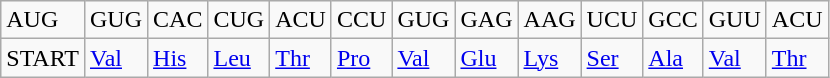<table class="wikitable">
<tr>
<td>AUG</td>
<td>GUG</td>
<td>CAC</td>
<td>CUG</td>
<td>ACU</td>
<td>CCU</td>
<td>G<span>U</span>G</td>
<td>GAG</td>
<td>AAG</td>
<td>UCU</td>
<td>GCC</td>
<td>GUU</td>
<td>ACU</td>
</tr>
<tr>
<td>START</td>
<td><a href='#'>Val</a></td>
<td><a href='#'>His</a></td>
<td><a href='#'>Leu</a></td>
<td><a href='#'>Thr</a></td>
<td><a href='#'>Pro</a></td>
<td><a href='#'><span>Val</span></a></td>
<td><a href='#'>Glu</a></td>
<td><a href='#'>Lys</a></td>
<td><a href='#'>Ser</a></td>
<td><a href='#'>Ala</a></td>
<td><a href='#'>Val</a></td>
<td><a href='#'>Thr</a></td>
</tr>
</table>
